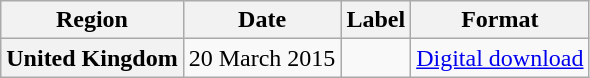<table class="wikitable plainrowheaders">
<tr>
<th scope="col">Region</th>
<th scope="col">Date</th>
<th scope="col">Label</th>
<th scope="col">Format</th>
</tr>
<tr>
<th scope="row">United Kingdom</th>
<td>20 March 2015</td>
<td></td>
<td><a href='#'>Digital download</a></td>
</tr>
</table>
